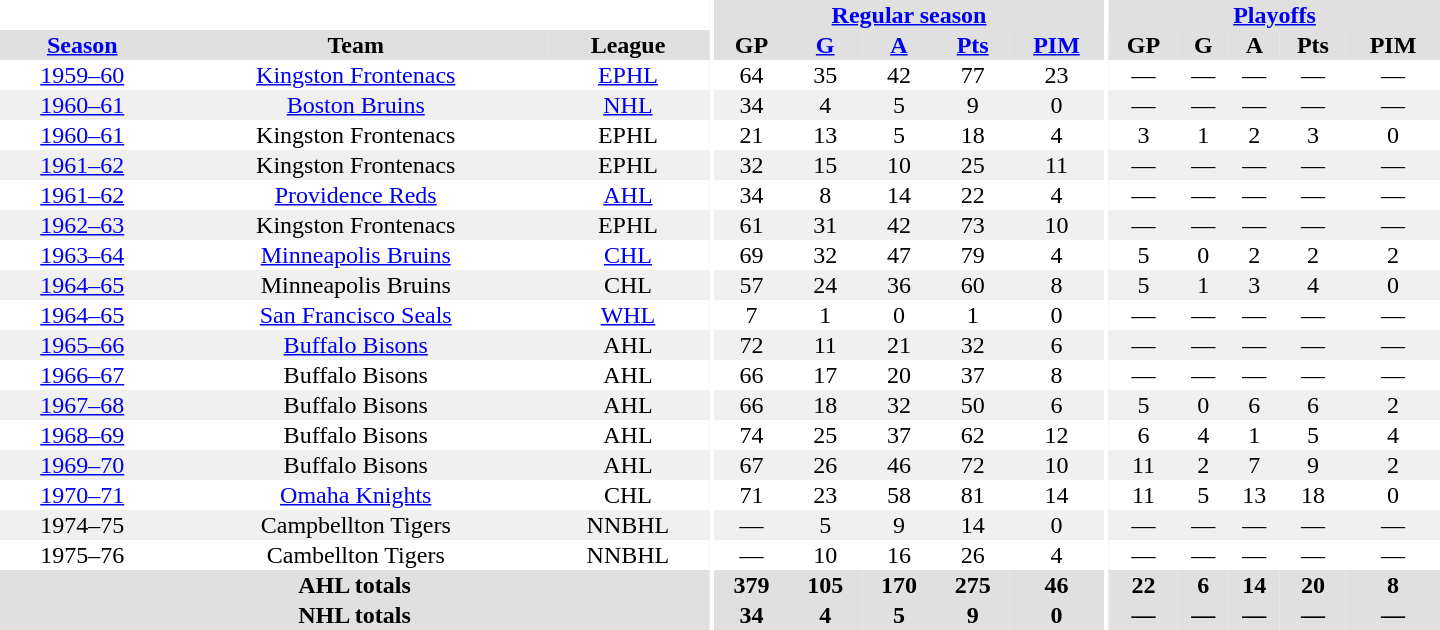<table border="0" cellpadding="1" cellspacing="0" style="text-align:center; width:60em">
<tr bgcolor="#e0e0e0">
<th colspan="3" bgcolor="#ffffff"></th>
<th rowspan="100" bgcolor="#ffffff"></th>
<th colspan="5"><a href='#'>Regular season</a></th>
<th rowspan="100" bgcolor="#ffffff"></th>
<th colspan="5"><a href='#'>Playoffs</a></th>
</tr>
<tr bgcolor="#e0e0e0">
<th><a href='#'>Season</a></th>
<th>Team</th>
<th>League</th>
<th>GP</th>
<th><a href='#'>G</a></th>
<th><a href='#'>A</a></th>
<th><a href='#'>Pts</a></th>
<th><a href='#'>PIM</a></th>
<th>GP</th>
<th>G</th>
<th>A</th>
<th>Pts</th>
<th>PIM</th>
</tr>
<tr>
<td><a href='#'>1959–60</a></td>
<td><a href='#'>Kingston Frontenacs</a></td>
<td><a href='#'>EPHL</a></td>
<td>64</td>
<td>35</td>
<td>42</td>
<td>77</td>
<td>23</td>
<td>—</td>
<td>—</td>
<td>—</td>
<td>—</td>
<td>—</td>
</tr>
<tr bgcolor="#f0f0f0">
<td><a href='#'>1960–61</a></td>
<td><a href='#'>Boston Bruins</a></td>
<td><a href='#'>NHL</a></td>
<td>34</td>
<td>4</td>
<td>5</td>
<td>9</td>
<td>0</td>
<td>—</td>
<td>—</td>
<td>—</td>
<td>—</td>
<td>—</td>
</tr>
<tr>
<td><a href='#'>1960–61</a></td>
<td>Kingston Frontenacs</td>
<td>EPHL</td>
<td>21</td>
<td>13</td>
<td>5</td>
<td>18</td>
<td>4</td>
<td>3</td>
<td>1</td>
<td>2</td>
<td>3</td>
<td>0</td>
</tr>
<tr bgcolor="#f0f0f0">
<td><a href='#'>1961–62</a></td>
<td>Kingston Frontenacs</td>
<td>EPHL</td>
<td>32</td>
<td>15</td>
<td>10</td>
<td>25</td>
<td>11</td>
<td>—</td>
<td>—</td>
<td>—</td>
<td>—</td>
<td>—</td>
</tr>
<tr>
<td><a href='#'>1961–62</a></td>
<td><a href='#'>Providence Reds</a></td>
<td><a href='#'>AHL</a></td>
<td>34</td>
<td>8</td>
<td>14</td>
<td>22</td>
<td>4</td>
<td>—</td>
<td>—</td>
<td>—</td>
<td>—</td>
<td>—</td>
</tr>
<tr bgcolor="#f0f0f0">
<td><a href='#'>1962–63</a></td>
<td>Kingston Frontenacs</td>
<td>EPHL</td>
<td>61</td>
<td>31</td>
<td>42</td>
<td>73</td>
<td>10</td>
<td>—</td>
<td>—</td>
<td>—</td>
<td>—</td>
<td>—</td>
</tr>
<tr>
<td><a href='#'>1963–64</a></td>
<td><a href='#'>Minneapolis Bruins</a></td>
<td><a href='#'>CHL</a></td>
<td>69</td>
<td>32</td>
<td>47</td>
<td>79</td>
<td>4</td>
<td>5</td>
<td>0</td>
<td>2</td>
<td>2</td>
<td>2</td>
</tr>
<tr bgcolor="#f0f0f0">
<td><a href='#'>1964–65</a></td>
<td>Minneapolis Bruins</td>
<td>CHL</td>
<td>57</td>
<td>24</td>
<td>36</td>
<td>60</td>
<td>8</td>
<td>5</td>
<td>1</td>
<td>3</td>
<td>4</td>
<td>0</td>
</tr>
<tr>
<td><a href='#'>1964–65</a></td>
<td><a href='#'>San Francisco Seals</a></td>
<td><a href='#'>WHL</a></td>
<td>7</td>
<td>1</td>
<td>0</td>
<td>1</td>
<td>0</td>
<td>—</td>
<td>—</td>
<td>—</td>
<td>—</td>
<td>—</td>
</tr>
<tr bgcolor="#f0f0f0">
<td><a href='#'>1965–66</a></td>
<td><a href='#'>Buffalo Bisons</a></td>
<td>AHL</td>
<td>72</td>
<td>11</td>
<td>21</td>
<td>32</td>
<td>6</td>
<td>—</td>
<td>—</td>
<td>—</td>
<td>—</td>
<td>—</td>
</tr>
<tr>
<td><a href='#'>1966–67</a></td>
<td>Buffalo Bisons</td>
<td>AHL</td>
<td>66</td>
<td>17</td>
<td>20</td>
<td>37</td>
<td>8</td>
<td>—</td>
<td>—</td>
<td>—</td>
<td>—</td>
<td>—</td>
</tr>
<tr bgcolor="#f0f0f0">
<td><a href='#'>1967–68</a></td>
<td>Buffalo Bisons</td>
<td>AHL</td>
<td>66</td>
<td>18</td>
<td>32</td>
<td>50</td>
<td>6</td>
<td>5</td>
<td>0</td>
<td>6</td>
<td>6</td>
<td>2</td>
</tr>
<tr>
<td><a href='#'>1968–69</a></td>
<td>Buffalo Bisons</td>
<td>AHL</td>
<td>74</td>
<td>25</td>
<td>37</td>
<td>62</td>
<td>12</td>
<td>6</td>
<td>4</td>
<td>1</td>
<td>5</td>
<td>4</td>
</tr>
<tr bgcolor="#f0f0f0">
<td><a href='#'>1969–70</a></td>
<td>Buffalo Bisons</td>
<td>AHL</td>
<td>67</td>
<td>26</td>
<td>46</td>
<td>72</td>
<td>10</td>
<td>11</td>
<td>2</td>
<td>7</td>
<td>9</td>
<td>2</td>
</tr>
<tr>
<td><a href='#'>1970–71</a></td>
<td><a href='#'>Omaha Knights</a></td>
<td>CHL</td>
<td>71</td>
<td>23</td>
<td>58</td>
<td>81</td>
<td>14</td>
<td>11</td>
<td>5</td>
<td>13</td>
<td>18</td>
<td>0</td>
</tr>
<tr bgcolor="#f0f0f0">
<td>1974–75</td>
<td>Campbellton Tigers</td>
<td>NNBHL</td>
<td>—</td>
<td>5</td>
<td>9</td>
<td>14</td>
<td>0</td>
<td>—</td>
<td>—</td>
<td>—</td>
<td>—</td>
<td>—</td>
</tr>
<tr>
<td>1975–76</td>
<td>Cambellton Tigers</td>
<td>NNBHL</td>
<td>—</td>
<td>10</td>
<td>16</td>
<td>26</td>
<td>4</td>
<td>—</td>
<td>—</td>
<td>—</td>
<td>—</td>
<td>—</td>
</tr>
<tr bgcolor="#e0e0e0">
<th colspan="3">AHL totals</th>
<th>379</th>
<th>105</th>
<th>170</th>
<th>275</th>
<th>46</th>
<th>22</th>
<th>6</th>
<th>14</th>
<th>20</th>
<th>8</th>
</tr>
<tr bgcolor="#e0e0e0">
<th colspan="3">NHL totals</th>
<th>34</th>
<th>4</th>
<th>5</th>
<th>9</th>
<th>0</th>
<th>—</th>
<th>—</th>
<th>—</th>
<th>—</th>
<th>—</th>
</tr>
</table>
